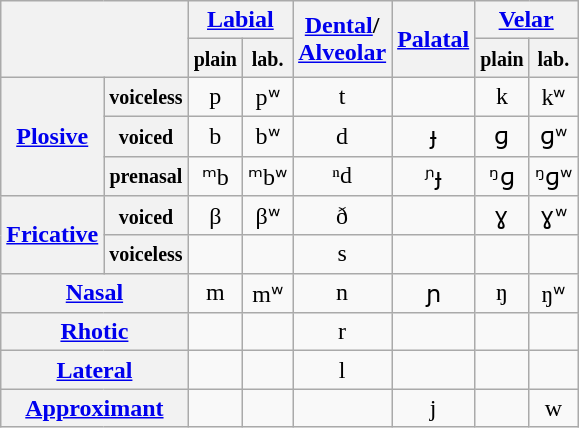<table class="wikitable" style="text-align:center">
<tr>
<th colspan="2" rowspan="2"></th>
<th colspan="2"><a href='#'>Labial</a></th>
<th rowspan="2"><a href='#'>Dental</a>/<br><a href='#'>Alveolar</a></th>
<th rowspan="2"><a href='#'>Palatal</a></th>
<th colspan="2"><a href='#'>Velar</a></th>
</tr>
<tr>
<th><small>plain</small></th>
<th><small>lab.</small></th>
<th><small>plain</small></th>
<th><small>lab.</small></th>
</tr>
<tr>
<th rowspan="3"><a href='#'>Plosive</a></th>
<th><small>voiceless</small></th>
<td>p</td>
<td>pʷ</td>
<td>t</td>
<td></td>
<td>k</td>
<td>kʷ</td>
</tr>
<tr>
<th><small>voiced</small></th>
<td>b</td>
<td>bʷ</td>
<td>d</td>
<td>ɟ</td>
<td>ɡ</td>
<td>ɡʷ</td>
</tr>
<tr>
<th><small>prenasal</small></th>
<td>ᵐb</td>
<td>ᵐbʷ</td>
<td>ⁿd</td>
<td>ᶮɟ</td>
<td>ᵑɡ</td>
<td>ᵑɡʷ</td>
</tr>
<tr>
<th rowspan="2"><a href='#'>Fricative</a></th>
<th><small>voiced</small></th>
<td>β</td>
<td>βʷ</td>
<td>ð</td>
<td></td>
<td>ɣ</td>
<td>ɣʷ</td>
</tr>
<tr>
<th><small>voiceless</small></th>
<td></td>
<td></td>
<td>s</td>
<td></td>
<td></td>
<td></td>
</tr>
<tr>
<th colspan="2"><a href='#'>Nasal</a></th>
<td>m</td>
<td>mʷ</td>
<td>n</td>
<td>ɲ</td>
<td>ŋ</td>
<td>ŋʷ</td>
</tr>
<tr>
<th colspan="2"><a href='#'>Rhotic</a></th>
<td></td>
<td></td>
<td>r</td>
<td></td>
<td></td>
<td></td>
</tr>
<tr>
<th colspan="2"><a href='#'>Lateral</a></th>
<td></td>
<td></td>
<td>l</td>
<td></td>
<td></td>
<td></td>
</tr>
<tr>
<th colspan="2"><a href='#'>Approximant</a></th>
<td></td>
<td></td>
<td></td>
<td>j</td>
<td></td>
<td>w</td>
</tr>
</table>
